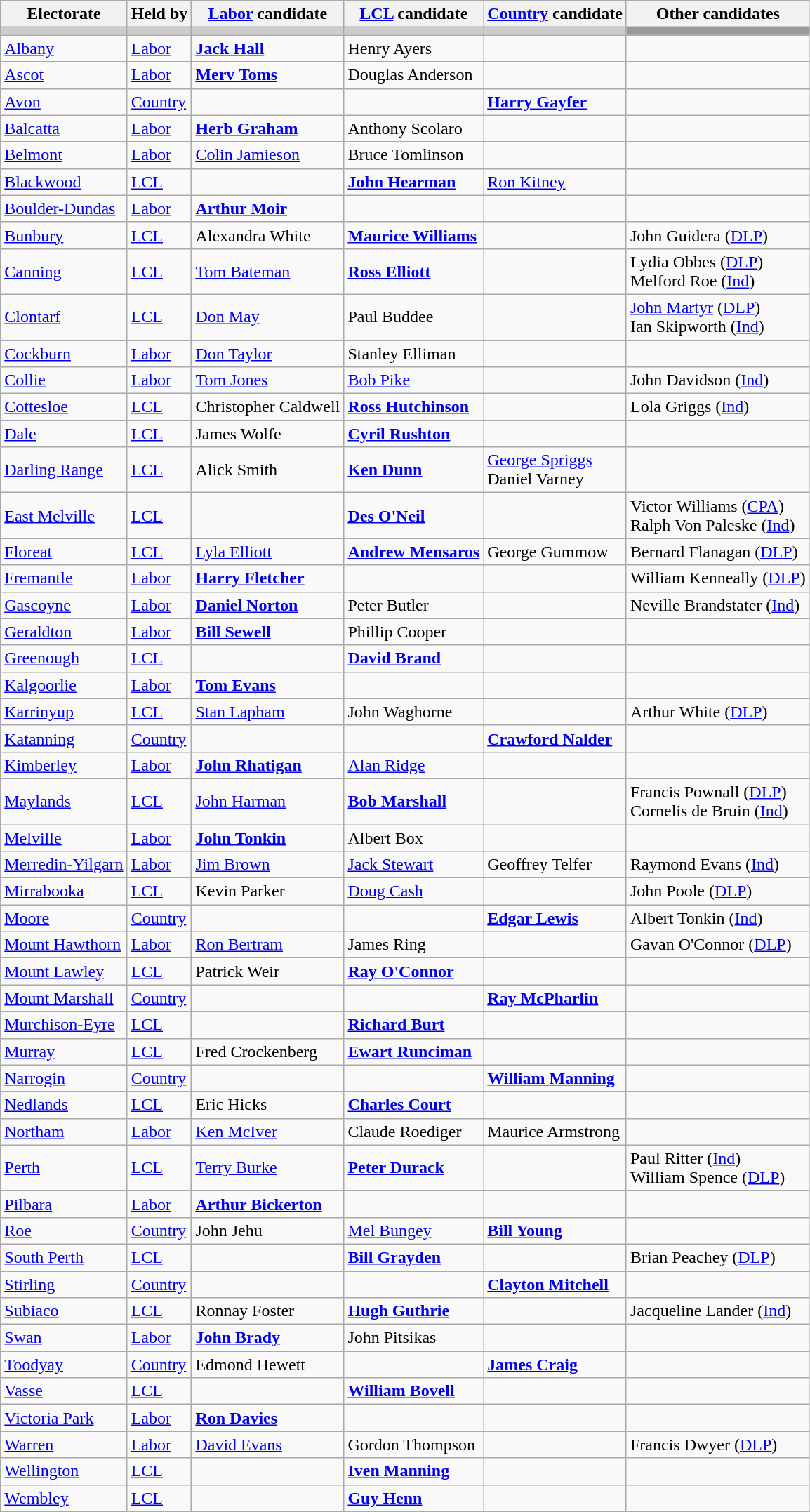<table class="wikitable">
<tr>
<th>Electorate</th>
<th>Held by</th>
<th><a href='#'>Labor</a> candidate</th>
<th><a href='#'>LCL</a> candidate</th>
<th><a href='#'>Country</a> candidate</th>
<th>Other candidates</th>
</tr>
<tr bgcolor="#cccccc">
<td></td>
<td></td>
<td></td>
<td></td>
<td></td>
<td bgcolor="#999999"></td>
</tr>
<tr>
<td><a href='#'>Albany</a></td>
<td><a href='#'>Labor</a></td>
<td><strong><a href='#'>Jack Hall</a></strong></td>
<td>Henry Ayers</td>
<td></td>
<td></td>
</tr>
<tr>
<td><a href='#'>Ascot</a></td>
<td><a href='#'>Labor</a></td>
<td><strong><a href='#'>Merv Toms</a></strong></td>
<td>Douglas Anderson</td>
<td></td>
<td></td>
</tr>
<tr>
<td><a href='#'>Avon</a></td>
<td><a href='#'>Country</a></td>
<td></td>
<td></td>
<td><strong><a href='#'>Harry Gayfer</a></strong></td>
<td></td>
</tr>
<tr>
<td><a href='#'>Balcatta</a></td>
<td><a href='#'>Labor</a></td>
<td><strong><a href='#'>Herb Graham</a></strong></td>
<td>Anthony Scolaro</td>
<td></td>
<td></td>
</tr>
<tr>
<td><a href='#'>Belmont</a></td>
<td><a href='#'>Labor</a></td>
<td><a href='#'>Colin Jamieson</a></td>
<td>Bruce Tomlinson</td>
<td></td>
<td></td>
</tr>
<tr>
<td><a href='#'>Blackwood</a></td>
<td><a href='#'>LCL</a></td>
<td></td>
<td><strong><a href='#'>John Hearman</a></strong></td>
<td><a href='#'>Ron Kitney</a></td>
<td></td>
</tr>
<tr>
<td><a href='#'>Boulder-Dundas</a></td>
<td><a href='#'>Labor</a></td>
<td><strong><a href='#'>Arthur Moir</a></strong></td>
<td></td>
<td></td>
<td></td>
</tr>
<tr>
<td><a href='#'>Bunbury</a></td>
<td><a href='#'>LCL</a></td>
<td>Alexandra White</td>
<td><strong><a href='#'>Maurice Williams</a></strong></td>
<td></td>
<td>John Guidera (<a href='#'>DLP</a>)</td>
</tr>
<tr>
<td><a href='#'>Canning</a></td>
<td><a href='#'>LCL</a></td>
<td><a href='#'>Tom Bateman</a></td>
<td><strong><a href='#'>Ross Elliott</a></strong></td>
<td></td>
<td>Lydia Obbes (<a href='#'>DLP</a>) <br> Melford Roe (<a href='#'>Ind</a>)</td>
</tr>
<tr>
<td><a href='#'>Clontarf</a></td>
<td><a href='#'>LCL</a></td>
<td><a href='#'>Don May</a></td>
<td>Paul Buddee</td>
<td></td>
<td><a href='#'>John Martyr</a> (<a href='#'>DLP</a>) <br> Ian Skipworth (<a href='#'>Ind</a>)</td>
</tr>
<tr>
<td><a href='#'>Cockburn</a></td>
<td><a href='#'>Labor</a></td>
<td><a href='#'>Don Taylor</a></td>
<td>Stanley Elliman</td>
<td></td>
<td></td>
</tr>
<tr>
<td><a href='#'>Collie</a></td>
<td><a href='#'>Labor</a></td>
<td><a href='#'>Tom Jones</a></td>
<td><a href='#'>Bob Pike</a></td>
<td></td>
<td>John Davidson (<a href='#'>Ind</a>)</td>
</tr>
<tr>
<td><a href='#'>Cottesloe</a></td>
<td><a href='#'>LCL</a></td>
<td>Christopher Caldwell</td>
<td><strong><a href='#'>Ross Hutchinson</a></strong></td>
<td></td>
<td>Lola Griggs (<a href='#'>Ind</a>)</td>
</tr>
<tr>
<td><a href='#'>Dale</a></td>
<td><a href='#'>LCL</a></td>
<td>James Wolfe</td>
<td><strong><a href='#'>Cyril Rushton</a></strong></td>
<td></td>
<td></td>
</tr>
<tr>
<td><a href='#'>Darling Range</a></td>
<td><a href='#'>LCL</a></td>
<td>Alick Smith</td>
<td><strong><a href='#'>Ken Dunn</a></strong></td>
<td><a href='#'>George Spriggs</a> <br> Daniel Varney</td>
<td></td>
</tr>
<tr>
<td><a href='#'>East Melville</a></td>
<td><a href='#'>LCL</a></td>
<td></td>
<td><strong><a href='#'>Des O'Neil</a></strong></td>
<td></td>
<td>Victor Williams (<a href='#'>CPA</a>) <br> Ralph Von Paleske (<a href='#'>Ind</a>)</td>
</tr>
<tr>
<td><a href='#'>Floreat</a></td>
<td><a href='#'>LCL</a></td>
<td><a href='#'>Lyla Elliott</a></td>
<td><strong><a href='#'>Andrew Mensaros</a></strong></td>
<td>George Gummow</td>
<td>Bernard Flanagan (<a href='#'>DLP</a>)</td>
</tr>
<tr>
<td><a href='#'>Fremantle</a></td>
<td><a href='#'>Labor</a></td>
<td><strong><a href='#'>Harry Fletcher</a></strong></td>
<td></td>
<td></td>
<td>William Kenneally (<a href='#'>DLP</a>)</td>
</tr>
<tr>
<td><a href='#'>Gascoyne</a></td>
<td><a href='#'>Labor</a></td>
<td><strong><a href='#'>Daniel Norton</a></strong></td>
<td>Peter Butler</td>
<td></td>
<td>Neville Brandstater (<a href='#'>Ind</a>)</td>
</tr>
<tr>
<td><a href='#'>Geraldton</a></td>
<td><a href='#'>Labor</a></td>
<td><strong><a href='#'>Bill Sewell</a></strong></td>
<td>Phillip Cooper</td>
<td></td>
<td></td>
</tr>
<tr>
<td><a href='#'>Greenough</a></td>
<td><a href='#'>LCL</a></td>
<td></td>
<td><strong><a href='#'>David Brand</a></strong></td>
<td></td>
<td></td>
</tr>
<tr>
<td><a href='#'>Kalgoorlie</a></td>
<td><a href='#'>Labor</a></td>
<td><strong><a href='#'>Tom Evans</a></strong></td>
<td></td>
<td></td>
<td></td>
</tr>
<tr>
<td><a href='#'>Karrinyup</a></td>
<td><a href='#'>LCL</a></td>
<td><a href='#'>Stan Lapham</a></td>
<td>John Waghorne</td>
<td></td>
<td>Arthur White (<a href='#'>DLP</a>)</td>
</tr>
<tr>
<td><a href='#'>Katanning</a></td>
<td><a href='#'>Country</a></td>
<td></td>
<td></td>
<td><strong><a href='#'>Crawford Nalder</a></strong></td>
<td></td>
</tr>
<tr>
<td><a href='#'>Kimberley</a></td>
<td><a href='#'>Labor</a></td>
<td><strong><a href='#'>John Rhatigan</a></strong></td>
<td><a href='#'>Alan Ridge</a></td>
<td></td>
<td></td>
</tr>
<tr>
<td><a href='#'>Maylands</a></td>
<td><a href='#'>LCL</a></td>
<td><a href='#'>John Harman</a></td>
<td><strong><a href='#'>Bob Marshall</a></strong></td>
<td></td>
<td>Francis Pownall (<a href='#'>DLP</a>) <br> Cornelis de Bruin (<a href='#'>Ind</a>)</td>
</tr>
<tr>
<td><a href='#'>Melville</a></td>
<td><a href='#'>Labor</a></td>
<td><strong><a href='#'>John Tonkin</a></strong></td>
<td>Albert Box</td>
<td></td>
<td></td>
</tr>
<tr>
<td><a href='#'>Merredin-Yilgarn</a></td>
<td><a href='#'>Labor</a></td>
<td><a href='#'>Jim Brown</a></td>
<td><a href='#'>Jack Stewart</a></td>
<td>Geoffrey Telfer</td>
<td>Raymond Evans (<a href='#'>Ind</a>)</td>
</tr>
<tr>
<td><a href='#'>Mirrabooka</a></td>
<td><a href='#'>LCL</a></td>
<td>Kevin Parker</td>
<td><a href='#'>Doug Cash</a></td>
<td></td>
<td>John Poole (<a href='#'>DLP</a>)</td>
</tr>
<tr>
<td><a href='#'>Moore</a></td>
<td><a href='#'>Country</a></td>
<td></td>
<td></td>
<td><strong><a href='#'>Edgar Lewis</a></strong></td>
<td>Albert Tonkin (<a href='#'>Ind</a>)</td>
</tr>
<tr>
<td><a href='#'>Mount Hawthorn</a></td>
<td><a href='#'>Labor</a></td>
<td><a href='#'>Ron Bertram</a></td>
<td>James Ring</td>
<td></td>
<td>Gavan O'Connor (<a href='#'>DLP</a>)</td>
</tr>
<tr>
<td><a href='#'>Mount Lawley</a></td>
<td><a href='#'>LCL</a></td>
<td>Patrick Weir</td>
<td><strong><a href='#'>Ray O'Connor</a></strong></td>
<td></td>
<td></td>
</tr>
<tr>
<td><a href='#'>Mount Marshall</a></td>
<td><a href='#'>Country</a></td>
<td></td>
<td></td>
<td><strong><a href='#'>Ray McPharlin</a></strong></td>
<td></td>
</tr>
<tr>
<td><a href='#'>Murchison-Eyre</a></td>
<td><a href='#'>LCL</a></td>
<td></td>
<td><strong><a href='#'>Richard Burt</a></strong></td>
<td></td>
<td></td>
</tr>
<tr>
<td><a href='#'>Murray</a></td>
<td><a href='#'>LCL</a></td>
<td>Fred Crockenberg</td>
<td><strong><a href='#'>Ewart Runciman</a></strong></td>
<td></td>
<td></td>
</tr>
<tr>
<td><a href='#'>Narrogin</a></td>
<td><a href='#'>Country</a></td>
<td></td>
<td></td>
<td><strong><a href='#'>William Manning</a></strong></td>
<td></td>
</tr>
<tr>
<td><a href='#'>Nedlands</a></td>
<td><a href='#'>LCL</a></td>
<td>Eric Hicks</td>
<td><strong><a href='#'>Charles Court</a></strong></td>
<td></td>
<td></td>
</tr>
<tr>
<td><a href='#'>Northam</a></td>
<td><a href='#'>Labor</a></td>
<td><a href='#'>Ken McIver</a></td>
<td>Claude Roediger</td>
<td>Maurice Armstrong</td>
<td></td>
</tr>
<tr>
<td><a href='#'>Perth</a></td>
<td><a href='#'>LCL</a></td>
<td><a href='#'>Terry Burke</a></td>
<td><strong><a href='#'>Peter Durack</a></strong></td>
<td></td>
<td>Paul Ritter (<a href='#'>Ind</a>) <br> William Spence (<a href='#'>DLP</a>)</td>
</tr>
<tr>
<td><a href='#'>Pilbara</a></td>
<td><a href='#'>Labor</a></td>
<td><strong><a href='#'>Arthur Bickerton</a></strong></td>
<td></td>
<td></td>
<td></td>
</tr>
<tr>
<td><a href='#'>Roe</a></td>
<td><a href='#'>Country</a></td>
<td>John Jehu</td>
<td><a href='#'>Mel Bungey</a></td>
<td><strong><a href='#'>Bill Young</a></strong></td>
<td></td>
</tr>
<tr>
<td><a href='#'>South Perth</a></td>
<td><a href='#'>LCL</a></td>
<td></td>
<td><strong><a href='#'>Bill Grayden</a></strong></td>
<td></td>
<td>Brian Peachey (<a href='#'>DLP</a>)</td>
</tr>
<tr>
<td><a href='#'>Stirling</a></td>
<td><a href='#'>Country</a></td>
<td></td>
<td></td>
<td><strong><a href='#'>Clayton Mitchell</a></strong></td>
<td></td>
</tr>
<tr>
<td><a href='#'>Subiaco</a></td>
<td><a href='#'>LCL</a></td>
<td>Ronnay Foster</td>
<td><strong><a href='#'>Hugh Guthrie</a></strong></td>
<td></td>
<td>Jacqueline Lander (<a href='#'>Ind</a>)</td>
</tr>
<tr>
<td><a href='#'>Swan</a></td>
<td><a href='#'>Labor</a></td>
<td><strong><a href='#'>John Brady</a></strong></td>
<td>John Pitsikas</td>
<td></td>
<td></td>
</tr>
<tr>
<td><a href='#'>Toodyay</a></td>
<td><a href='#'>Country</a></td>
<td>Edmond Hewett</td>
<td></td>
<td><strong><a href='#'>James Craig</a></strong></td>
<td></td>
</tr>
<tr>
<td><a href='#'>Vasse</a></td>
<td><a href='#'>LCL</a></td>
<td></td>
<td><strong><a href='#'>William Bovell</a></strong></td>
<td></td>
<td></td>
</tr>
<tr>
<td><a href='#'>Victoria Park</a></td>
<td><a href='#'>Labor</a></td>
<td><strong><a href='#'>Ron Davies</a></strong></td>
<td></td>
<td></td>
<td></td>
</tr>
<tr>
<td><a href='#'>Warren</a></td>
<td><a href='#'>Labor</a></td>
<td><a href='#'>David Evans</a></td>
<td>Gordon Thompson</td>
<td></td>
<td>Francis Dwyer (<a href='#'>DLP</a>)</td>
</tr>
<tr>
<td><a href='#'>Wellington</a></td>
<td><a href='#'>LCL</a></td>
<td></td>
<td><strong><a href='#'>Iven Manning</a></strong></td>
<td></td>
<td></td>
</tr>
<tr>
<td><a href='#'>Wembley</a></td>
<td><a href='#'>LCL</a></td>
<td></td>
<td><strong><a href='#'>Guy Henn</a></strong></td>
<td></td>
<td></td>
</tr>
<tr>
</tr>
</table>
